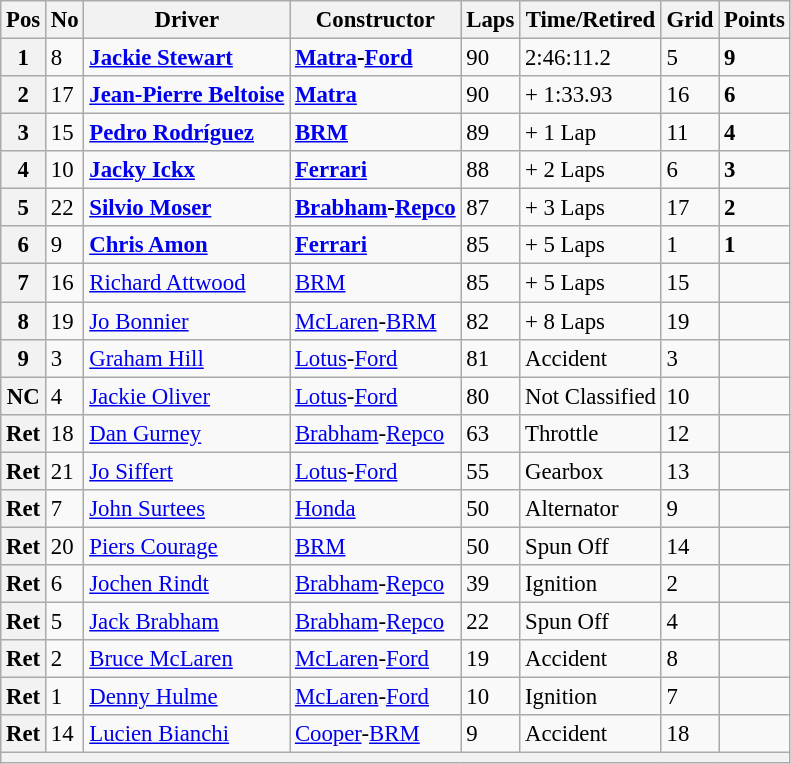<table class="wikitable" style="font-size: 95%;">
<tr>
<th>Pos</th>
<th>No</th>
<th>Driver</th>
<th>Constructor</th>
<th>Laps</th>
<th>Time/Retired</th>
<th>Grid</th>
<th>Points</th>
</tr>
<tr>
<th>1</th>
<td>8</td>
<td> <strong><a href='#'>Jackie Stewart</a></strong></td>
<td><strong><a href='#'>Matra</a>-<a href='#'>Ford</a></strong></td>
<td>90</td>
<td>2:46:11.2</td>
<td>5</td>
<td><strong>9</strong></td>
</tr>
<tr>
<th>2</th>
<td>17</td>
<td> <strong><a href='#'>Jean-Pierre Beltoise</a></strong></td>
<td><strong><a href='#'>Matra</a></strong></td>
<td>90</td>
<td>+ 1:33.93</td>
<td>16</td>
<td><strong>6</strong></td>
</tr>
<tr>
<th>3</th>
<td>15</td>
<td> <strong><a href='#'>Pedro Rodríguez</a></strong></td>
<td><strong><a href='#'>BRM</a></strong></td>
<td>89</td>
<td>+ 1 Lap</td>
<td>11</td>
<td><strong>4</strong></td>
</tr>
<tr>
<th>4</th>
<td>10</td>
<td> <strong><a href='#'>Jacky Ickx</a></strong></td>
<td><strong><a href='#'>Ferrari</a></strong></td>
<td>88</td>
<td>+ 2 Laps</td>
<td>6</td>
<td><strong>3</strong></td>
</tr>
<tr>
<th>5</th>
<td>22</td>
<td> <strong><a href='#'>Silvio Moser</a></strong></td>
<td><strong><a href='#'>Brabham</a>-<a href='#'>Repco</a></strong></td>
<td>87</td>
<td>+ 3 Laps</td>
<td>17</td>
<td><strong>2</strong></td>
</tr>
<tr>
<th>6</th>
<td>9</td>
<td> <strong><a href='#'>Chris Amon</a></strong></td>
<td><strong><a href='#'>Ferrari</a></strong></td>
<td>85</td>
<td>+ 5 Laps</td>
<td>1</td>
<td><strong>1</strong></td>
</tr>
<tr>
<th>7</th>
<td>16</td>
<td> <a href='#'>Richard Attwood</a></td>
<td><a href='#'>BRM</a></td>
<td>85</td>
<td>+ 5 Laps</td>
<td>15</td>
<td> </td>
</tr>
<tr>
<th>8</th>
<td>19</td>
<td> <a href='#'>Jo Bonnier</a></td>
<td><a href='#'>McLaren</a>-<a href='#'>BRM</a></td>
<td>82</td>
<td>+ 8 Laps</td>
<td>19</td>
<td> </td>
</tr>
<tr>
<th>9</th>
<td>3</td>
<td> <a href='#'>Graham Hill</a></td>
<td><a href='#'>Lotus</a>-<a href='#'>Ford</a></td>
<td>81</td>
<td>Accident</td>
<td>3</td>
<td> </td>
</tr>
<tr>
<th>NC</th>
<td>4</td>
<td> <a href='#'>Jackie Oliver</a></td>
<td><a href='#'>Lotus</a>-<a href='#'>Ford</a></td>
<td>80</td>
<td>Not Classified</td>
<td>10</td>
<td> </td>
</tr>
<tr>
<th>Ret</th>
<td>18</td>
<td> <a href='#'>Dan Gurney</a></td>
<td><a href='#'>Brabham</a>-<a href='#'>Repco</a></td>
<td>63</td>
<td>Throttle</td>
<td>12</td>
<td> </td>
</tr>
<tr>
<th>Ret</th>
<td>21</td>
<td> <a href='#'>Jo Siffert</a></td>
<td><a href='#'>Lotus</a>-<a href='#'>Ford</a></td>
<td>55</td>
<td>Gearbox</td>
<td>13</td>
<td> </td>
</tr>
<tr>
<th>Ret</th>
<td>7</td>
<td> <a href='#'>John Surtees</a></td>
<td><a href='#'>Honda</a></td>
<td>50</td>
<td>Alternator</td>
<td>9</td>
<td> </td>
</tr>
<tr>
<th>Ret</th>
<td>20</td>
<td> <a href='#'>Piers Courage</a></td>
<td><a href='#'>BRM</a></td>
<td>50</td>
<td>Spun Off</td>
<td>14</td>
<td> </td>
</tr>
<tr>
<th>Ret</th>
<td>6</td>
<td> <a href='#'>Jochen Rindt</a></td>
<td><a href='#'>Brabham</a>-<a href='#'>Repco</a></td>
<td>39</td>
<td>Ignition</td>
<td>2</td>
<td> </td>
</tr>
<tr>
<th>Ret</th>
<td>5</td>
<td> <a href='#'>Jack Brabham</a></td>
<td><a href='#'>Brabham</a>-<a href='#'>Repco</a></td>
<td>22</td>
<td>Spun Off</td>
<td>4</td>
<td> </td>
</tr>
<tr>
<th>Ret</th>
<td>2</td>
<td> <a href='#'>Bruce McLaren</a></td>
<td><a href='#'>McLaren</a>-<a href='#'>Ford</a></td>
<td>19</td>
<td>Accident</td>
<td>8</td>
<td> </td>
</tr>
<tr>
<th>Ret</th>
<td>1</td>
<td> <a href='#'>Denny Hulme</a></td>
<td><a href='#'>McLaren</a>-<a href='#'>Ford</a></td>
<td>10</td>
<td>Ignition</td>
<td>7</td>
<td> </td>
</tr>
<tr>
<th>Ret</th>
<td>14</td>
<td> <a href='#'>Lucien Bianchi</a></td>
<td><a href='#'>Cooper</a>-<a href='#'>BRM</a></td>
<td>9</td>
<td>Accident</td>
<td>18</td>
<td> </td>
</tr>
<tr>
<th colspan="8"></th>
</tr>
</table>
